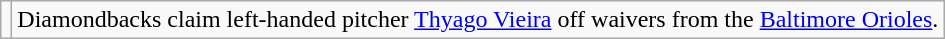<table class="wikitable">
<tr>
<td></td>
<td>Diamondbacks claim left-handed pitcher <a href='#'>Thyago Vieira</a> off waivers from the <a href='#'>Baltimore Orioles</a>.</td>
</tr>
</table>
